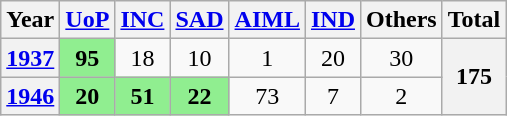<table class="wikitable" style="text-align:center">
<tr>
<th>Year</th>
<th><a href='#'>UoP</a></th>
<th><a href='#'>INC</a></th>
<th><a href='#'>SAD</a></th>
<th><a href='#'>AIML</a></th>
<th><a href='#'>IND</a></th>
<th>Others</th>
<th>Total</th>
</tr>
<tr>
<th><a href='#'>1937</a></th>
<td bgcolor=lightgreen><strong>95</strong></td>
<td>18</td>
<td>10</td>
<td>1</td>
<td>20</td>
<td>30</td>
<th rowspan=2>175</th>
</tr>
<tr>
<th><a href='#'>1946</a></th>
<td bgcolor=lightgreen><strong>20</strong></td>
<td bgcolor=lightgreen><strong>51</strong></td>
<td bgcolor=lightgreen><strong>22</strong></td>
<td>73</td>
<td>7</td>
<td>2</td>
</tr>
</table>
